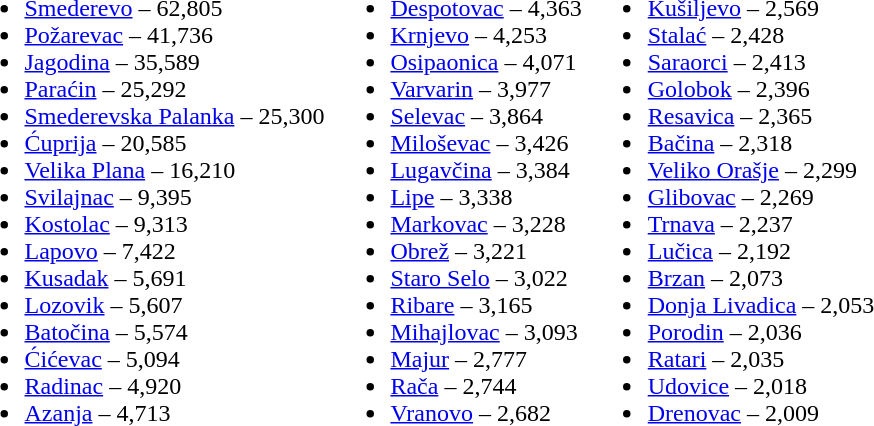<table>
<tr valign=top>
<td><br><ul><li><a href='#'>Smederevo</a> – 62,805</li><li><a href='#'>Požarevac</a> – 41,736</li><li><a href='#'>Jagodina</a> – 35,589</li><li><a href='#'>Paraćin</a> – 25,292</li><li><a href='#'>Smederevska Palanka</a> – 25,300</li><li><a href='#'>Ćuprija</a> – 20,585</li><li><a href='#'>Velika Plana</a> – 16,210</li><li><a href='#'>Svilajnac</a> – 9,395</li><li><a href='#'>Kostolac</a> – 9,313</li><li><a href='#'>Lapovo</a> – 7,422</li><li><a href='#'>Kusadak</a> – 5,691</li><li><a href='#'>Lozovik</a> – 5,607</li><li><a href='#'>Batočina</a> – 5,574</li><li><a href='#'>Ćićevac</a> – 5,094</li><li><a href='#'>Radinac</a> – 4,920</li><li><a href='#'>Azanja</a> – 4,713</li></ul></td>
<td><br><ul><li><a href='#'>Despotovac</a> – 4,363</li><li><a href='#'>Krnjevo</a> – 4,253</li><li><a href='#'>Osipaonica</a> – 4,071</li><li><a href='#'>Varvarin</a> – 3,977</li><li><a href='#'>Selevac</a> – 3,864</li><li><a href='#'>Miloševac</a> – 3,426</li><li><a href='#'>Lugavčina</a> – 3,384</li><li><a href='#'>Lipe</a> – 3,338</li><li><a href='#'>Markovac</a> – 3,228</li><li><a href='#'>Obrež</a> – 3,221</li><li><a href='#'>Staro Selo</a> – 3,022</li><li><a href='#'>Ribare</a> – 3,165</li><li><a href='#'>Mihajlovac</a> – 3,093</li><li><a href='#'>Majur</a> – 2,777</li><li><a href='#'>Rača</a> – 2,744</li><li><a href='#'>Vranovo</a> – 2,682</li></ul></td>
<td><br><ul><li><a href='#'>Kušiljevo</a> – 2,569</li><li><a href='#'>Stalać</a> – 2,428</li><li><a href='#'>Saraorci</a> – 2,413</li><li><a href='#'>Golobok</a> – 2,396</li><li><a href='#'>Resavica</a> – 2,365</li><li><a href='#'>Bačina</a> – 2,318</li><li><a href='#'>Veliko Orašje</a> – 2,299</li><li><a href='#'>Glibovac</a> – 2,269</li><li><a href='#'>Trnava</a> – 2,237</li><li><a href='#'>Lučica</a> – 2,192</li><li><a href='#'>Brzan</a> – 2,073</li><li><a href='#'>Donja Livadica</a> – 2,053</li><li><a href='#'>Porodin</a> – 2,036</li><li><a href='#'>Ratari</a> – 2,035</li><li><a href='#'>Udovice</a> – 2,018</li><li><a href='#'>Drenovac</a> – 2,009</li></ul></td>
</tr>
</table>
